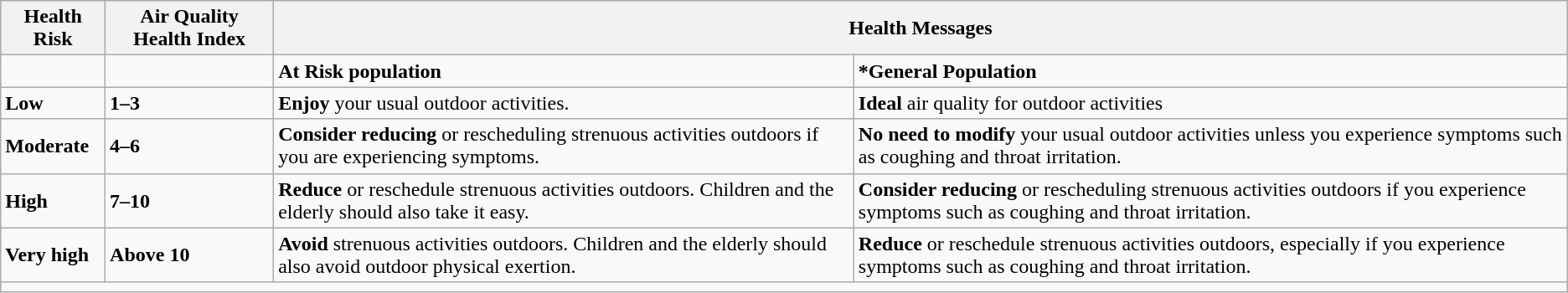<table class="wikitable">
<tr>
<th>Health Risk</th>
<th>Air Quality Health Index</th>
<th colspan="2" style="text-align: center;">Health Messages</th>
</tr>
<tr>
<td></td>
<td></td>
<td><strong>At Risk population</strong></td>
<td><strong>*General Population</strong></td>
</tr>
<tr>
<td><strong>Low</strong></td>
<td><strong>1–3</strong></td>
<td><strong>Enjoy</strong> your usual outdoor activities.</td>
<td><strong>Ideal</strong> air quality for outdoor activities</td>
</tr>
<tr>
<td><strong>Moderate</strong></td>
<td><strong>4–6</strong></td>
<td><strong>Consider reducing</strong> or rescheduling strenuous activities outdoors if you are experiencing symptoms.</td>
<td><strong>No need to modify</strong> your usual outdoor activities unless you experience symptoms such as coughing and throat irritation.</td>
</tr>
<tr>
<td><strong>High</strong></td>
<td><strong>7–10</strong></td>
<td><strong>Reduce</strong> or reschedule strenuous activities outdoors. Children and the elderly should also take it easy.</td>
<td><strong>Consider reducing</strong> or rescheduling strenuous activities outdoors if you experience symptoms such as coughing and throat irritation.</td>
</tr>
<tr>
<td><strong>Very high</strong></td>
<td><strong>Above 10</strong></td>
<td><strong>Avoid</strong> strenuous activities outdoors. Children and the elderly should also avoid outdoor physical exertion.</td>
<td><strong>Reduce</strong> or reschedule strenuous activities outdoors, especially if you experience symptoms such as coughing and throat irritation.</td>
</tr>
<tr>
<td colspan="4" style="text-align: center;"><small><span></span></small></td>
</tr>
</table>
